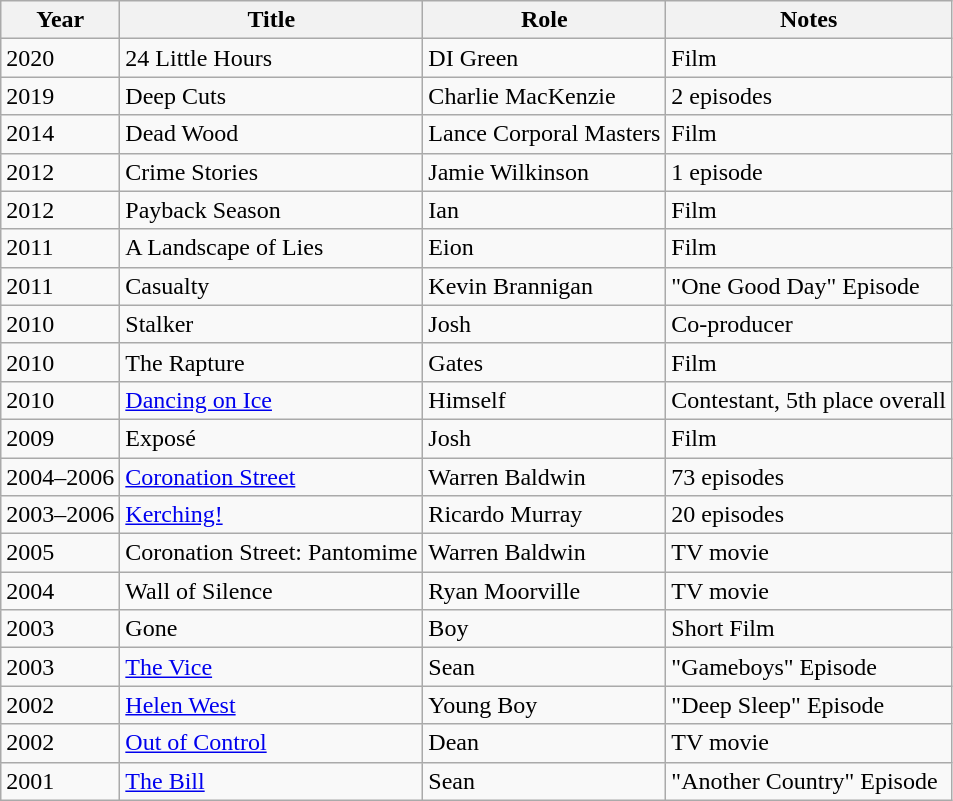<table class="wikitable sortable">
<tr>
<th>Year</th>
<th>Title</th>
<th>Role</th>
<th>Notes</th>
</tr>
<tr>
<td>2020</td>
<td>24 Little Hours</td>
<td>DI Green</td>
<td>Film</td>
</tr>
<tr>
<td>2019</td>
<td>Deep Cuts</td>
<td>Charlie MacKenzie</td>
<td>2 episodes</td>
</tr>
<tr>
<td>2014</td>
<td>Dead Wood</td>
<td>Lance Corporal Masters</td>
<td>Film</td>
</tr>
<tr>
<td>2012</td>
<td>Crime Stories</td>
<td>Jamie Wilkinson</td>
<td>1 episode</td>
</tr>
<tr>
<td>2012</td>
<td>Payback Season</td>
<td>Ian</td>
<td>Film</td>
</tr>
<tr>
<td>2011</td>
<td>A Landscape of Lies</td>
<td>Eion</td>
<td>Film</td>
</tr>
<tr>
<td>2011</td>
<td>Casualty</td>
<td>Kevin Brannigan</td>
<td>"One Good Day" Episode</td>
</tr>
<tr>
<td>2010</td>
<td>Stalker</td>
<td>Josh</td>
<td>Co-producer</td>
</tr>
<tr>
<td>2010</td>
<td>The Rapture</td>
<td>Gates</td>
<td>Film</td>
</tr>
<tr>
<td>2010</td>
<td><a href='#'>Dancing on Ice</a></td>
<td>Himself</td>
<td>Contestant, 5th place overall</td>
</tr>
<tr>
<td>2009</td>
<td>Exposé</td>
<td>Josh</td>
<td>Film</td>
</tr>
<tr>
<td>2004–2006</td>
<td><a href='#'>Coronation Street</a></td>
<td>Warren Baldwin</td>
<td>73 episodes</td>
</tr>
<tr>
<td>2003–2006</td>
<td><a href='#'>Kerching!</a></td>
<td>Ricardo Murray</td>
<td>20 episodes</td>
</tr>
<tr>
<td>2005</td>
<td>Coronation Street: Pantomime</td>
<td>Warren Baldwin</td>
<td>TV movie</td>
</tr>
<tr>
<td>2004</td>
<td>Wall of Silence</td>
<td>Ryan Moorville</td>
<td>TV movie</td>
</tr>
<tr>
<td>2003</td>
<td>Gone</td>
<td>Boy</td>
<td>Short Film</td>
</tr>
<tr>
<td>2003</td>
<td><a href='#'>The Vice</a></td>
<td>Sean</td>
<td>"Gameboys" Episode</td>
</tr>
<tr>
<td>2002</td>
<td><a href='#'>Helen West</a></td>
<td>Young Boy</td>
<td>"Deep Sleep" Episode</td>
</tr>
<tr>
<td>2002</td>
<td><a href='#'>Out of Control</a></td>
<td>Dean</td>
<td>TV movie</td>
</tr>
<tr>
<td>2001</td>
<td><a href='#'>The Bill</a></td>
<td>Sean</td>
<td>"Another Country" Episode</td>
</tr>
</table>
